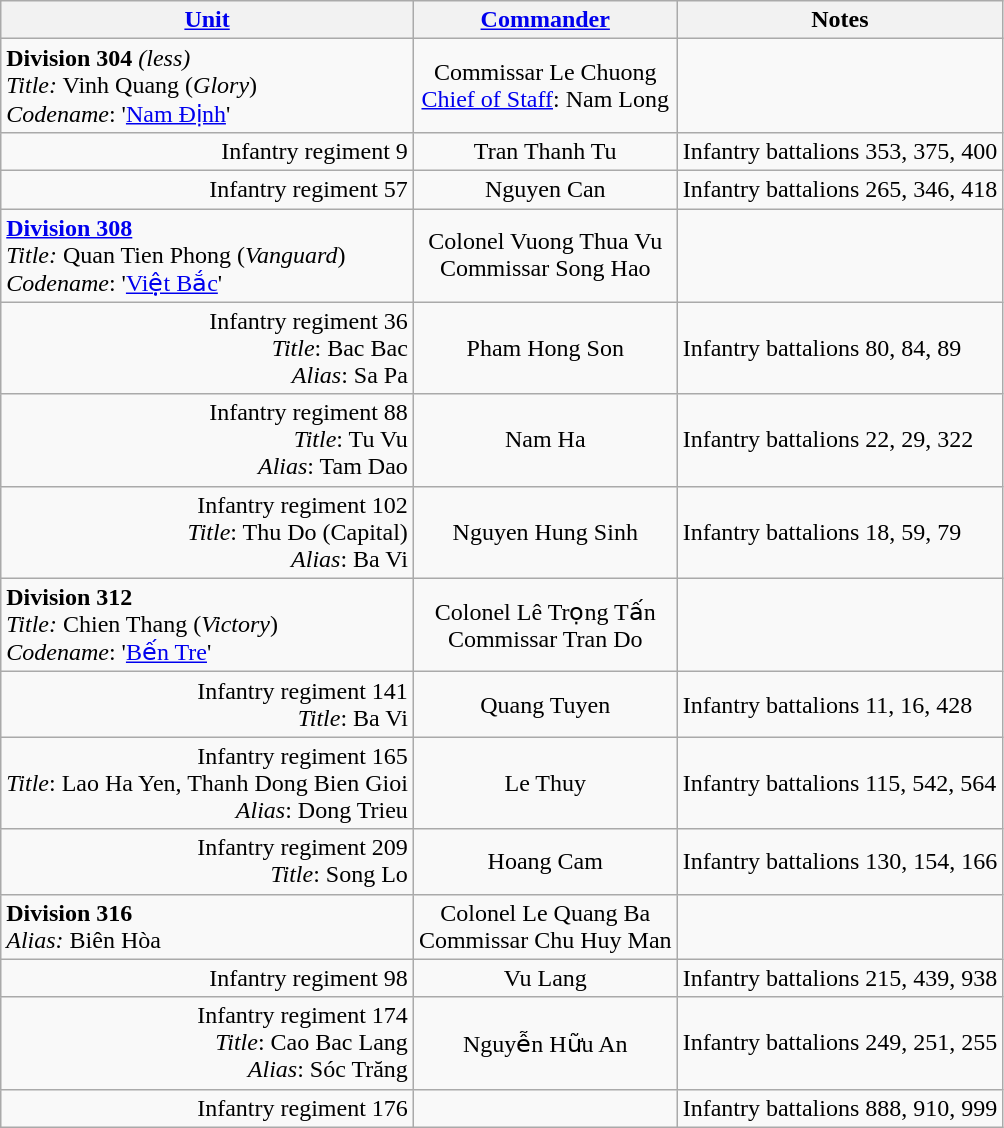<table class="wikitable">
<tr>
<th><strong><a href='#'>Unit</a></strong></th>
<th><strong><a href='#'>Commander</a></strong></th>
<th><strong>Notes</strong></th>
</tr>
<tr>
<td><strong>Division 304</strong> <em>(less)</em><br><em>Title:</em> Vinh Quang (<em>Glory</em>)<br><em>Codename</em>: '<a href='#'>Nam Định</a>'</td>
<td align="center">Commissar Le Chuong<br><a href='#'>Chief of Staff</a>: Nam Long</td>
</tr>
<tr>
<td align="right">Infantry regiment 9</td>
<td align="center">Tran Thanh Tu</td>
<td>Infantry battalions 353, 375, 400</td>
</tr>
<tr>
<td align="right">Infantry regiment 57</td>
<td align="center">Nguyen Can</td>
<td>Infantry battalions 265, 346, 418</td>
</tr>
<tr>
<td><strong><a href='#'>Division 308</a></strong><br><em>Title:</em> Quan Tien Phong (<em>Vanguard</em>)<br><em>Codename</em>: '<a href='#'>Việt Bắc</a>'</td>
<td align="center">Colonel Vuong Thua Vu<br>Commissar Song Hao</td>
</tr>
<tr>
<td align="right">Infantry regiment 36<br><em>Title</em>: Bac Bac<br><em>Alias</em>: Sa Pa</td>
<td align="center">Pham Hong Son</td>
<td>Infantry battalions 80, 84, 89</td>
</tr>
<tr>
<td align="right">Infantry regiment 88<br><em>Title</em>: Tu Vu<br><em>Alias</em>: Tam Dao</td>
<td align="center">Nam Ha</td>
<td>Infantry battalions 22, 29, 322</td>
</tr>
<tr>
<td align="right">Infantry regiment 102<br><em>Title</em>: Thu Do (Capital)<br><em>Alias</em>: Ba Vi</td>
<td align="center">Nguyen Hung Sinh</td>
<td>Infantry battalions 18, 59, 79</td>
</tr>
<tr>
<td><strong>Division 312</strong><br><em>Title:</em> Chien Thang (<em>Victory</em>)<br><em>Codename</em>: '<a href='#'>Bến Tre</a>'</td>
<td align="center">Colonel Lê Trọng Tấn<br>Commissar Tran Do</td>
</tr>
<tr>
<td align="right">Infantry regiment 141<br><em>Title</em>: Ba Vi</td>
<td align="center">Quang Tuyen</td>
<td>Infantry battalions 11, 16, 428</td>
</tr>
<tr>
<td align="right">Infantry regiment 165<br><em>Title</em>: Lao Ha Yen, Thanh Dong Bien Gioi<br><em>Alias</em>: Dong Trieu</td>
<td align="center">Le Thuy</td>
<td>Infantry battalions 115, 542, 564</td>
</tr>
<tr>
<td align="right">Infantry regiment 209<br><em>Title</em>: Song Lo</td>
<td align="center">Hoang Cam</td>
<td>Infantry battalions 130, 154, 166</td>
</tr>
<tr>
<td><strong>Division 316</strong><br><em>Alias:</em> Biên Hòa</td>
<td align="center">Colonel Le Quang Ba<br>Commissar Chu Huy Man</td>
</tr>
<tr>
<td align="right">Infantry regiment 98</td>
<td align="center">Vu Lang</td>
<td>Infantry battalions 215, 439, 938</td>
</tr>
<tr>
<td align="right">Infantry regiment 174<br><em>Title</em>: Cao Bac Lang<br><em>Alias</em>: Sóc Trăng</td>
<td align="center">Nguyễn Hữu An</td>
<td>Infantry battalions 249, 251, 255</td>
</tr>
<tr>
<td align="right">Infantry regiment 176</td>
<td align="center"></td>
<td>Infantry battalions 888, 910, 999</td>
</tr>
</table>
